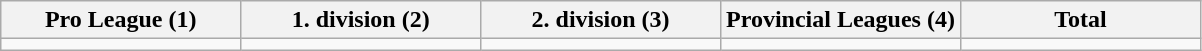<table class="wikitable">
<tr>
<th style="width:20%;">Pro League (1)</th>
<th style="width:20%;">1. division (2)</th>
<th style="width:20%;">2. division (3)</th>
<th style="width:20%;">Provincial Leagues (4)</th>
<th style="width:20%;">Total</th>
</tr>
<tr>
<td></td>
<td></td>
<td></td>
<td></td>
<td></td>
</tr>
</table>
